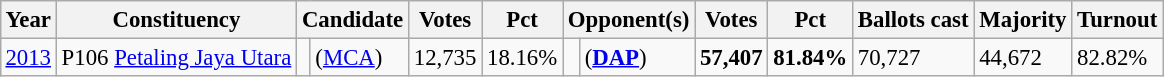<table class="wikitable" style="margin:0.5em ; font-size:95%">
<tr>
<th>Year</th>
<th>Constituency</th>
<th colspan=2>Candidate</th>
<th>Votes</th>
<th>Pct</th>
<th colspan=2>Opponent(s)</th>
<th>Votes</th>
<th>Pct</th>
<th>Ballots cast</th>
<th>Majority</th>
<th>Turnout</th>
</tr>
<tr>
<td><a href='#'>2013</a></td>
<td>P106 <a href='#'>Petaling Jaya Utara</a></td>
<td></td>
<td> (<a href='#'>MCA</a>)</td>
<td align="right">12,735</td>
<td>18.16%</td>
<td></td>
<td> (<a href='#'><strong>DAP</strong></a>)</td>
<td align="right"><strong>57,407</strong></td>
<td><strong>81.84%</strong></td>
<td>70,727</td>
<td>44,672</td>
<td>82.82%</td>
</tr>
</table>
